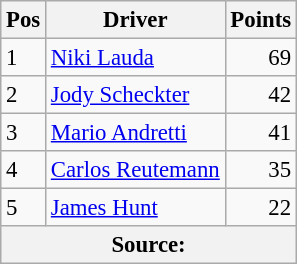<table class="wikitable" style="font-size: 95%;">
<tr>
<th>Pos</th>
<th>Driver</th>
<th>Points</th>
</tr>
<tr>
<td>1</td>
<td> <a href='#'>Niki Lauda</a></td>
<td align="right">69</td>
</tr>
<tr>
<td>2</td>
<td> <a href='#'>Jody Scheckter</a></td>
<td align="right">42</td>
</tr>
<tr>
<td>3</td>
<td> <a href='#'>Mario Andretti</a></td>
<td align="right">41</td>
</tr>
<tr>
<td>4</td>
<td> <a href='#'>Carlos Reutemann</a></td>
<td align="right">35</td>
</tr>
<tr>
<td>5</td>
<td> <a href='#'>James Hunt</a></td>
<td align="right">22</td>
</tr>
<tr>
<th colspan=4>Source: </th>
</tr>
</table>
